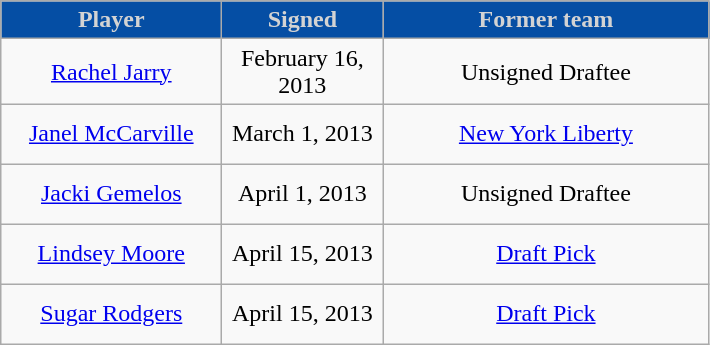<table class="wikitable" style="text-align: center">
<tr align="center" bgcolor="#dddddd">
<td style="background:#054EA4;color:#D3D3D3; width:140px"><strong>Player</strong></td>
<td style="background:#054EA4;color:#D3D3D3; width:100px"><strong>Signed</strong></td>
<td style="background:#054EA4;color:#D3D3D3; width:210px"><strong>Former team</strong></td>
</tr>
<tr style="height:40px">
<td><a href='#'>Rachel Jarry</a></td>
<td>February 16, 2013</td>
<td>Unsigned Draftee</td>
</tr>
<tr style="height:40px">
<td><a href='#'>Janel McCarville</a></td>
<td>March 1, 2013</td>
<td><a href='#'>New York Liberty</a></td>
</tr>
<tr style="height:40px">
<td><a href='#'>Jacki Gemelos</a></td>
<td>April 1, 2013</td>
<td>Unsigned Draftee</td>
</tr>
<tr style="height:40px">
<td><a href='#'>Lindsey Moore</a></td>
<td>April 15, 2013</td>
<td><a href='#'>Draft Pick</a></td>
</tr>
<tr style="height:40px">
<td><a href='#'>Sugar Rodgers</a></td>
<td>April 15, 2013</td>
<td><a href='#'>Draft Pick</a></td>
</tr>
</table>
